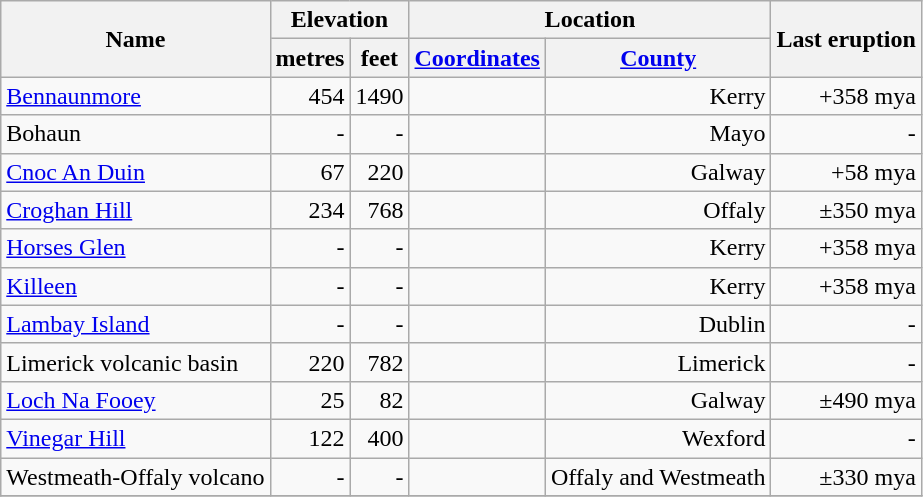<table class="wikitable">
<tr>
<th rowspan="2">Name</th>
<th colspan ="2">Elevation</th>
<th colspan ="2">Location</th>
<th rowspan="2">Last eruption</th>
</tr>
<tr>
<th>metres</th>
<th>feet</th>
<th><a href='#'>Coordinates</a></th>
<th><a href='#'>County</a></th>
</tr>
<tr align="right">
<td align="left"><a href='#'>Bennaunmore</a></td>
<td>454</td>
<td>1490</td>
<td></td>
<td>Kerry</td>
<td>+358 mya</td>
</tr>
<tr align="right">
<td align="left">Bohaun</td>
<td>-</td>
<td>-</td>
<td></td>
<td>Mayo</td>
<td>-</td>
</tr>
<tr align="right">
<td align="left"><a href='#'>Cnoc An Duin</a></td>
<td>67</td>
<td>220</td>
<td></td>
<td>Galway</td>
<td>+58 mya</td>
</tr>
<tr align="right">
<td align="left"><a href='#'>Croghan Hill</a></td>
<td>234</td>
<td>768</td>
<td></td>
<td>Offaly</td>
<td>±350 mya</td>
</tr>
<tr align="right">
<td align="left"><a href='#'>Horses Glen</a></td>
<td>-</td>
<td>-</td>
<td></td>
<td>Kerry</td>
<td>+358 mya</td>
</tr>
<tr align="right">
<td align="left"><a href='#'>Killeen</a></td>
<td>-</td>
<td>-</td>
<td></td>
<td>Kerry</td>
<td>+358 mya</td>
</tr>
<tr align="right">
<td align="left"><a href='#'>Lambay Island</a></td>
<td>-</td>
<td>-</td>
<td></td>
<td>Dublin</td>
<td>-</td>
</tr>
<tr align="right">
<td align="left">Limerick volcanic basin</td>
<td>220</td>
<td>782</td>
<td></td>
<td>Limerick</td>
<td>-</td>
</tr>
<tr align="right">
<td align="left"><a href='#'>Loch Na Fooey</a></td>
<td>25</td>
<td>82</td>
<td></td>
<td>Galway</td>
<td>±490 mya</td>
</tr>
<tr align="right">
<td align="left"><a href='#'>Vinegar Hill</a></td>
<td>122</td>
<td>400</td>
<td></td>
<td>Wexford</td>
<td>-</td>
</tr>
<tr align="right">
<td align="left">Westmeath-Offaly volcano</td>
<td>-</td>
<td>-</td>
<td></td>
<td>Offaly and Westmeath</td>
<td>±330 mya</td>
</tr>
<tr align="right">
</tr>
</table>
